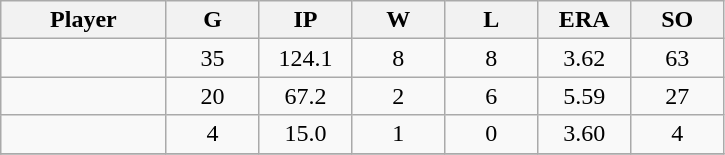<table class="wikitable sortable">
<tr>
<th bgcolor="#DDDDFF" width="16%">Player</th>
<th bgcolor="#DDDDFF" width="9%">G</th>
<th bgcolor="#DDDDFF" width="9%">IP</th>
<th bgcolor="#DDDDFF" width="9%">W</th>
<th bgcolor="#DDDDFF" width="9%">L</th>
<th bgcolor="#DDDDFF" width="9%">ERA</th>
<th bgcolor="#DDDDFF" width="9%">SO</th>
</tr>
<tr align="center">
<td></td>
<td>35</td>
<td>124.1</td>
<td>8</td>
<td>8</td>
<td>3.62</td>
<td>63</td>
</tr>
<tr align="center">
<td></td>
<td>20</td>
<td>67.2</td>
<td>2</td>
<td>6</td>
<td>5.59</td>
<td>27</td>
</tr>
<tr align="center">
<td></td>
<td>4</td>
<td>15.0</td>
<td>1</td>
<td>0</td>
<td>3.60</td>
<td>4</td>
</tr>
<tr align="center">
</tr>
</table>
